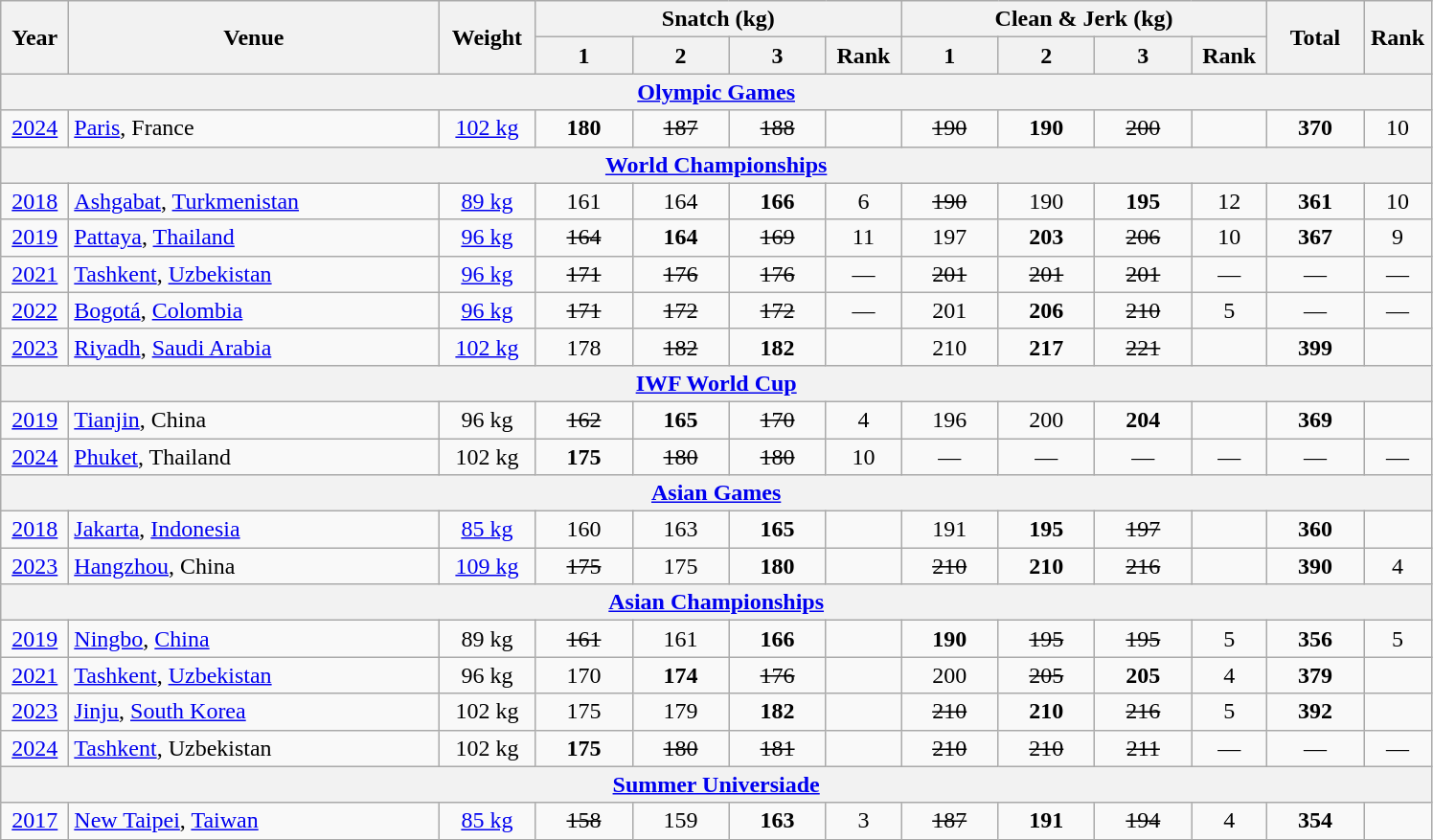<table class="wikitable" style="text-align:center;">
<tr>
<th rowspan=2 width=40>Year</th>
<th rowspan=2 width=250>Venue</th>
<th rowspan=2 width=60>Weight</th>
<th colspan=4>Snatch (kg)</th>
<th colspan=4>Clean & Jerk (kg)</th>
<th rowspan=2 width=60>Total</th>
<th rowspan=2 width=40>Rank</th>
</tr>
<tr>
<th width=60>1</th>
<th width=60>2</th>
<th width=60>3</th>
<th width=45>Rank</th>
<th width=60>1</th>
<th width=60>2</th>
<th width=60>3</th>
<th width=45>Rank</th>
</tr>
<tr>
<th colspan=13><a href='#'>Olympic Games</a></th>
</tr>
<tr>
<td><a href='#'>2024</a></td>
<td align=left><a href='#'>Paris</a>, France</td>
<td><a href='#'>102 kg</a></td>
<td><strong>180</strong></td>
<td><s>187</s></td>
<td><s>188</s></td>
<td></td>
<td><s>190</s></td>
<td><strong>190</strong></td>
<td><s>200</s></td>
<td></td>
<td><strong>370</strong></td>
<td>10</td>
</tr>
<tr>
<th colspan=13><a href='#'>World Championships</a></th>
</tr>
<tr>
<td><a href='#'>2018</a></td>
<td align=left><a href='#'>Ashgabat</a>, <a href='#'>Turkmenistan</a></td>
<td><a href='#'>89 kg</a></td>
<td>161</td>
<td>164</td>
<td><strong>166</strong></td>
<td>6</td>
<td><s>190</s></td>
<td>190</td>
<td><strong>195</strong></td>
<td>12</td>
<td><strong>361</strong></td>
<td>10</td>
</tr>
<tr>
<td><a href='#'>2019</a></td>
<td align=left><a href='#'>Pattaya</a>, <a href='#'>Thailand</a></td>
<td><a href='#'>96 kg</a></td>
<td><s>164</s></td>
<td><strong>164</strong></td>
<td><s>169</s></td>
<td>11</td>
<td>197</td>
<td><strong>203</strong></td>
<td><s>206</s></td>
<td>10</td>
<td><strong>367</strong></td>
<td>9</td>
</tr>
<tr>
<td><a href='#'>2021</a></td>
<td align=left><a href='#'>Tashkent</a>, <a href='#'>Uzbekistan</a></td>
<td><a href='#'>96 kg</a></td>
<td><s>171</s></td>
<td><s>176</s></td>
<td><s>176</s></td>
<td>—</td>
<td><s>201</s></td>
<td><s>201</s></td>
<td><s>201</s></td>
<td>—</td>
<td>—</td>
<td>—</td>
</tr>
<tr>
<td><a href='#'>2022</a></td>
<td align=left><a href='#'>Bogotá</a>, <a href='#'>Colombia</a></td>
<td><a href='#'>96 kg</a></td>
<td><s>171</s></td>
<td><s>172</s></td>
<td><s>172</s></td>
<td>—</td>
<td>201</td>
<td><strong>206</strong></td>
<td><s>210</s></td>
<td>5</td>
<td>—</td>
<td>—</td>
</tr>
<tr>
<td><a href='#'>2023</a></td>
<td align=left><a href='#'>Riyadh</a>, <a href='#'>Saudi Arabia</a></td>
<td><a href='#'>102 kg</a></td>
<td>178</td>
<td><s>182</s></td>
<td><strong>182</strong></td>
<td></td>
<td>210</td>
<td><strong>217</strong></td>
<td><s>221</s></td>
<td></td>
<td><strong>399</strong></td>
<td></td>
</tr>
<tr>
<th colspan=13><a href='#'>IWF World Cup</a></th>
</tr>
<tr>
<td><a href='#'>2019</a></td>
<td align="left"><a href='#'>Tianjin</a>, China</td>
<td>96 kg</td>
<td><s>162</s></td>
<td><strong>165</strong></td>
<td><s>170</s></td>
<td>4</td>
<td>196</td>
<td>200</td>
<td><strong>204</strong></td>
<td></td>
<td><strong>369</strong></td>
<td></td>
</tr>
<tr>
<td><a href='#'>2024</a></td>
<td align=left><a href='#'>Phuket</a>, Thailand</td>
<td>102 kg</td>
<td><strong>175</strong></td>
<td><s>180</s></td>
<td><s>180</s></td>
<td>10</td>
<td>—</td>
<td>—</td>
<td>—</td>
<td>—</td>
<td>—</td>
<td>—</td>
</tr>
<tr>
<th colspan=13><a href='#'>Asian Games</a></th>
</tr>
<tr>
<td><a href='#'>2018</a></td>
<td align=left><a href='#'>Jakarta</a>, <a href='#'>Indonesia</a></td>
<td><a href='#'>85 kg</a></td>
<td>160</td>
<td>163</td>
<td><strong>165</strong></td>
<td></td>
<td>191</td>
<td><strong>195</strong></td>
<td><s>197</s></td>
<td></td>
<td><strong>360</strong></td>
<td></td>
</tr>
<tr>
<td><a href='#'>2023</a></td>
<td align=left><a href='#'>Hangzhou</a>, China</td>
<td><a href='#'>109 kg</a></td>
<td><s>175</s></td>
<td>175</td>
<td><strong>180</strong></td>
<td></td>
<td><s>210</s></td>
<td><strong>210</strong></td>
<td><s>216</s></td>
<td></td>
<td><strong>390</strong></td>
<td>4</td>
</tr>
<tr>
<th colspan=13><a href='#'>Asian Championships</a></th>
</tr>
<tr>
<td><a href='#'>2019</a></td>
<td align=left><a href='#'>Ningbo</a>, <a href='#'>China</a></td>
<td>89 kg</td>
<td><s>161</s></td>
<td>161</td>
<td><strong>166</strong></td>
<td></td>
<td><strong>190</strong></td>
<td><s>195</s></td>
<td><s>195</s></td>
<td>5</td>
<td><strong>356</strong></td>
<td>5</td>
</tr>
<tr>
<td><a href='#'>2021</a></td>
<td align=left><a href='#'>Tashkent</a>, <a href='#'>Uzbekistan</a></td>
<td>96 kg</td>
<td>170</td>
<td><strong>174</strong></td>
<td><s>176</s></td>
<td></td>
<td>200</td>
<td><s>205</s></td>
<td><strong>205</strong></td>
<td>4</td>
<td><strong>379</strong></td>
<td></td>
</tr>
<tr>
<td><a href='#'>2023</a></td>
<td align=left><a href='#'>Jinju</a>, <a href='#'>South Korea</a></td>
<td>102 kg</td>
<td>175</td>
<td>179</td>
<td><strong>182</strong></td>
<td></td>
<td><s>210</s></td>
<td><strong>210</strong></td>
<td><s>216</s></td>
<td>5</td>
<td><strong>392</strong></td>
<td></td>
</tr>
<tr>
<td><a href='#'>2024</a></td>
<td align=left><a href='#'>Tashkent</a>, Uzbekistan</td>
<td>102 kg</td>
<td><strong>175</strong></td>
<td><s>180</s></td>
<td><s>181</s></td>
<td></td>
<td><s>210</s></td>
<td><s>210</s></td>
<td><s>211</s></td>
<td>—</td>
<td>—</td>
<td>—</td>
</tr>
<tr>
<th colspan=13><a href='#'>Summer Universiade</a></th>
</tr>
<tr>
<td><a href='#'>2017</a></td>
<td align=left><a href='#'>New Taipei</a>, <a href='#'>Taiwan</a></td>
<td><a href='#'>85 kg</a></td>
<td><s>158</s></td>
<td>159</td>
<td><strong>163</strong></td>
<td>3</td>
<td><s>187</s></td>
<td><strong>191</strong></td>
<td><s>194</s></td>
<td>4</td>
<td><strong>354</strong></td>
<td><strong></strong></td>
</tr>
</table>
